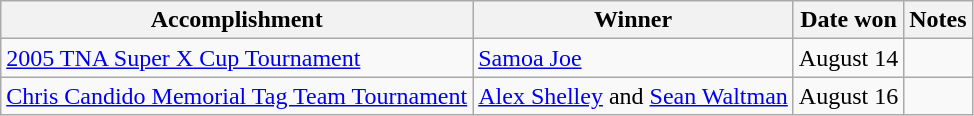<table class="wikitable">
<tr>
<th>Accomplishment</th>
<th>Winner</th>
<th>Date won</th>
<th>Notes</th>
</tr>
<tr>
<td><a href='#'>2005 TNA Super X Cup Tournament</a></td>
<td><a href='#'>Samoa Joe</a></td>
<td>August 14</td>
<td></td>
</tr>
<tr>
<td><a href='#'>Chris Candido Memorial Tag Team Tournament</a></td>
<td><a href='#'>Alex Shelley</a> and <a href='#'>Sean Waltman</a></td>
<td>August 16</td>
<td></td>
</tr>
</table>
